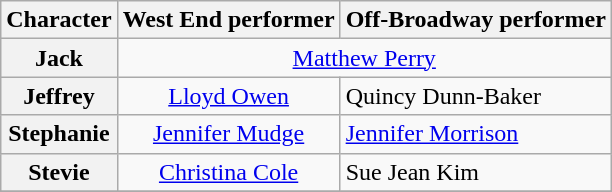<table class="wikitable">
<tr>
<th scope="col">Character</th>
<th scope="col" class="unsortable">West End performer</th>
<th>Off-Broadway performer</th>
</tr>
<tr>
<th scope="row">Jack</th>
<td colspan="2" align="center"><a href='#'>Matthew Perry</a></td>
</tr>
<tr>
<th scope="row">Jeffrey</th>
<td align="center" colspan="1"><a href='#'>Lloyd Owen</a></td>
<td>Quincy Dunn-Baker</td>
</tr>
<tr>
<th scope="row">Stephanie</th>
<td align="center" colspan="1"><a href='#'>Jennifer Mudge</a></td>
<td><a href='#'>Jennifer Morrison</a></td>
</tr>
<tr>
<th scope="row">Stevie</th>
<td align="center" colspan="1"><a href='#'>Christina Cole</a></td>
<td>Sue Jean Kim</td>
</tr>
<tr>
</tr>
</table>
